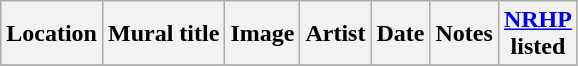<table class="wikitable sortable">
<tr>
<th>Location</th>
<th>Mural title</th>
<th>Image</th>
<th>Artist</th>
<th>Date</th>
<th>Notes</th>
<th><a href='#'>NRHP</a><br>listed</th>
</tr>
<tr>
</tr>
</table>
